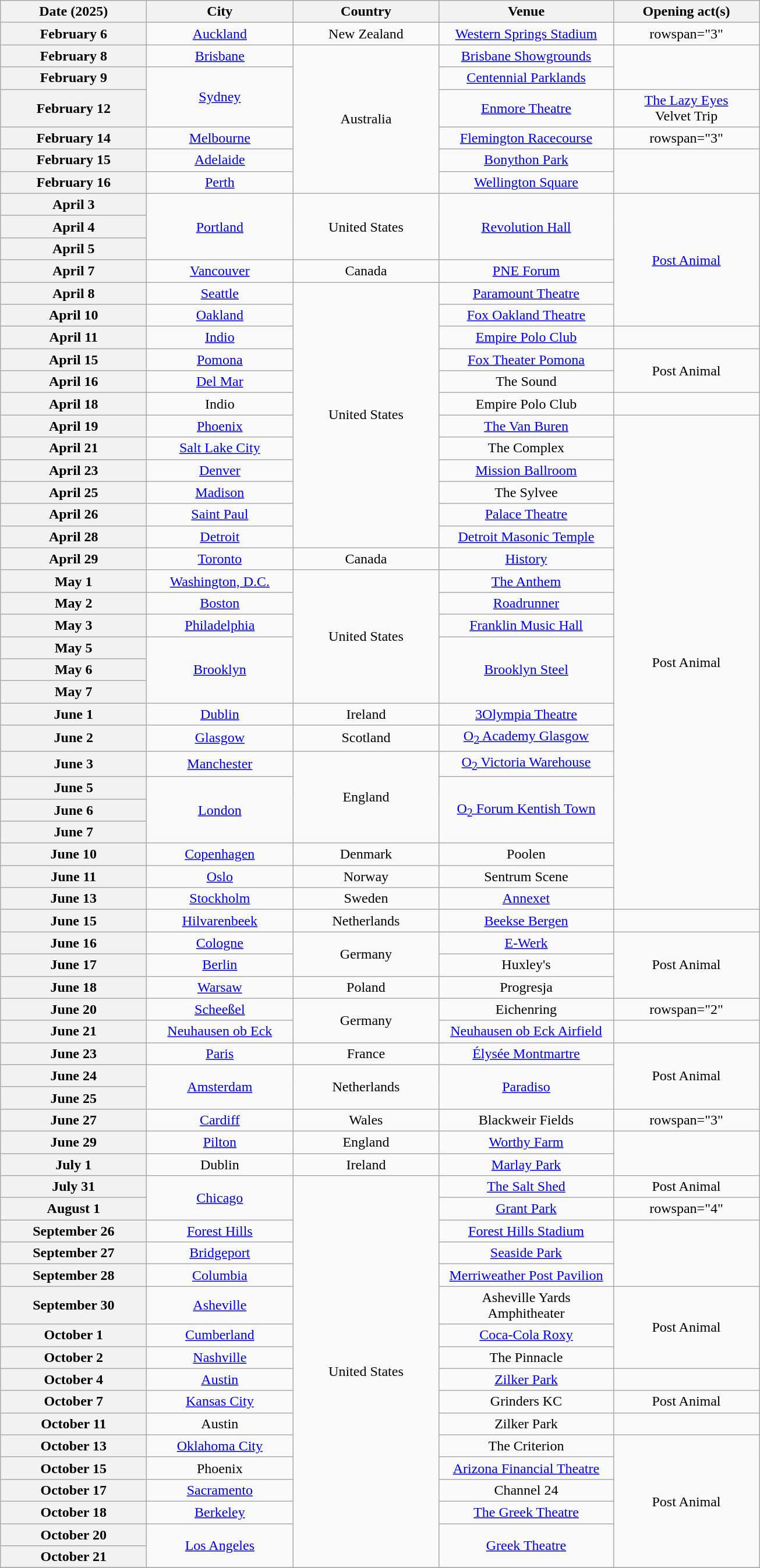<table class="wikitable plainrowheaders" style="text-align:center;">
<tr>
<th scope="col" style="width:10em;">Date (2025)</th>
<th scope="col" style="width:10em;">City</th>
<th scope="col" style="width:10em;">Country</th>
<th scope="col" style="width:12em;">Venue</th>
<th scope="col" style="width:10em;">Opening act(s)</th>
</tr>
<tr>
<th scope="row" style="text-align:center;">February 6</th>
<td><a href='#'>Auckland</a></td>
<td>New Zealand</td>
<td><a href='#'>Western Springs Stadium</a></td>
<td>rowspan="3" </td>
</tr>
<tr>
<th scope="row" style="text-align:center;">February 8</th>
<td><a href='#'>Brisbane</a></td>
<td rowspan="6">Australia</td>
<td><a href='#'>Brisbane Showgrounds</a></td>
</tr>
<tr>
<th scope="row" style="text-align:center;">February 9</th>
<td rowspan="2"><a href='#'>Sydney</a></td>
<td><a href='#'>Centennial Parklands</a></td>
</tr>
<tr>
<th scope="row" style="text-align:center;">February 12</th>
<td><a href='#'>Enmore Theatre</a></td>
<td><a href='#'>The Lazy Eyes</a> <br> Velvet Trip</td>
</tr>
<tr>
<th scope="row" style="text-align:center;">February 14</th>
<td><a href='#'>Melbourne</a></td>
<td><a href='#'>Flemington Racecourse</a></td>
<td>rowspan="3" </td>
</tr>
<tr>
<th scope="row" style="text-align:center;">February 15</th>
<td><a href='#'>Adelaide</a></td>
<td><a href='#'>Bonython Park</a></td>
</tr>
<tr>
<th scope="row" style="text-align:center;">February 16</th>
<td><a href='#'>Perth</a></td>
<td><a href='#'>Wellington Square</a></td>
</tr>
<tr>
<th scope="row" style="text-align:center;">April 3</th>
<td rowspan="3"><a href='#'>Portland</a></td>
<td rowspan="3">United States</td>
<td rowspan="3"><a href='#'>Revolution Hall</a></td>
<td rowspan="6"><a href='#'>Post Animal</a></td>
</tr>
<tr>
<th scope="row" style="text-align:center;">April 4</th>
</tr>
<tr>
<th scope="row" style="text-align:center;">April 5</th>
</tr>
<tr>
<th scope="row" style="text-align:center;">April 7</th>
<td><a href='#'>Vancouver</a></td>
<td>Canada</td>
<td><a href='#'>PNE Forum</a></td>
</tr>
<tr>
<th scope="row" style="text-align:center;">April 8</th>
<td><a href='#'>Seattle</a></td>
<td rowspan="12">United States</td>
<td><a href='#'>Paramount Theatre</a></td>
</tr>
<tr>
<th scope="row" style="text-align:center;">April 10</th>
<td><a href='#'>Oakland</a></td>
<td><a href='#'>Fox Oakland Theatre</a></td>
</tr>
<tr>
<th scope="row" style="text-align:center;">April 11</th>
<td><a href='#'> Indio</a></td>
<td><a href='#'>Empire Polo Club</a></td>
<td></td>
</tr>
<tr>
<th scope="row" style="text-align:center;">April 15</th>
<td><a href='#'>Pomona</a></td>
<td><a href='#'>Fox Theater Pomona</a></td>
<td rowspan="2">Post Animal</td>
</tr>
<tr>
<th scope="row" style="text-align:center;">April 16</th>
<td><a href='#'>Del Mar</a></td>
<td>The Sound</td>
</tr>
<tr>
<th scope="row" style="text-align:center;">April 18</th>
<td>Indio</td>
<td>Empire Polo Club</td>
<td></td>
</tr>
<tr>
<th scope="row" style="text-align:center;">April 19</th>
<td><a href='#'> Phoenix</a></td>
<td><a href='#'>The Van Buren</a></td>
<td rowspan="22">Post Animal</td>
</tr>
<tr>
<th scope="row" style="text-align:center;">April 21</th>
<td><a href='#'>Salt Lake City</a></td>
<td>The Complex</td>
</tr>
<tr>
<th scope="row" style="text-align:center;">April 23</th>
<td><a href='#'>Denver</a></td>
<td><a href='#'>Mission Ballroom</a></td>
</tr>
<tr>
<th scope="row" style="text-align:center;">April 25</th>
<td><a href='#'>Madison</a></td>
<td>The Sylvee</td>
</tr>
<tr>
<th scope="row" style="text-align:center;">April 26</th>
<td><a href='#'>Saint Paul</a></td>
<td><a href='#'>Palace Theatre</a></td>
</tr>
<tr>
<th scope="row" style="text-align:center;">April 28</th>
<td><a href='#'>Detroit</a></td>
<td><a href='#'>Detroit Masonic Temple</a></td>
</tr>
<tr>
<th scope="row" style="text-align:center;">April 29</th>
<td><a href='#'>Toronto</a></td>
<td>Canada</td>
<td><a href='#'>History</a></td>
</tr>
<tr>
<th scope="row" style="text-align:center;">May 1</th>
<td><a href='#'>Washington, D.C.</a></td>
<td rowspan="6">United States</td>
<td><a href='#'>The Anthem</a></td>
</tr>
<tr>
<th scope="row" style="text-align:center;">May 2</th>
<td><a href='#'>Boston</a></td>
<td><a href='#'>Roadrunner</a></td>
</tr>
<tr>
<th scope="row" style="text-align:center;">May 3</th>
<td><a href='#'>Philadelphia</a></td>
<td><a href='#'>Franklin Music Hall</a></td>
</tr>
<tr>
<th scope="row" style="text-align:center;">May 5</th>
<td rowspan="3"><a href='#'>Brooklyn</a></td>
<td rowspan="3"><a href='#'>Brooklyn Steel</a></td>
</tr>
<tr>
<th scope="row" style="text-align:center;">May 6</th>
</tr>
<tr>
<th scope="row" style="text-align:center;">May 7</th>
</tr>
<tr>
<th scope="row" style="text-align:center;">June 1</th>
<td><a href='#'>Dublin</a></td>
<td>Ireland</td>
<td><a href='#'>3Olympia Theatre</a></td>
</tr>
<tr>
<th scope="row" style="text-align:center;">June 2</th>
<td><a href='#'>Glasgow</a></td>
<td>Scotland</td>
<td><a href='#'>O<sub>2</sub> Academy Glasgow</a></td>
</tr>
<tr>
<th scope="row" style="text-align:center;">June 3</th>
<td><a href='#'>Manchester</a></td>
<td rowspan="4">England</td>
<td><a href='#'>O<sub>2</sub> Victoria Warehouse</a></td>
</tr>
<tr>
<th scope="row" style="text-align:center;">June 5</th>
<td rowspan="3"><a href='#'>London</a></td>
<td rowspan="3"><a href='#'>O<sub>2</sub> Forum Kentish Town</a></td>
</tr>
<tr>
<th scope="row" style="text-align:center;">June 6</th>
</tr>
<tr>
<th scope="row" style="text-align:center;">June 7</th>
</tr>
<tr>
<th scope="row" style="text-align:center;">June 10</th>
<td><a href='#'>Copenhagen</a></td>
<td>Denmark</td>
<td>Poolen</td>
</tr>
<tr>
<th scope="row" style="text-align:center;">June 11</th>
<td><a href='#'>Oslo</a></td>
<td>Norway</td>
<td>Sentrum Scene</td>
</tr>
<tr>
<th scope="row" style="text-align:center;">June 13</th>
<td><a href='#'>Stockholm</a></td>
<td>Sweden</td>
<td><a href='#'>Annexet</a></td>
</tr>
<tr>
<th scope="row" style="text-align:center;">June 15</th>
<td><a href='#'>Hilvarenbeek</a></td>
<td>Netherlands</td>
<td><a href='#'>Beekse Bergen</a></td>
<td></td>
</tr>
<tr>
<th scope="row" style="text-align:center;">June 16</th>
<td><a href='#'>Cologne</a></td>
<td rowspan="2">Germany</td>
<td><a href='#'>E-Werk</a></td>
<td rowspan="3">Post Animal</td>
</tr>
<tr>
<th scope="row" style="text-align:center;">June 17</th>
<td><a href='#'>Berlin</a></td>
<td>Huxley's</td>
</tr>
<tr>
<th scope="row" style="text-align:center;">June 18</th>
<td><a href='#'>Warsaw</a></td>
<td>Poland</td>
<td>Progresja</td>
</tr>
<tr>
<th scope="row" style="text-align:center;">June 20</th>
<td><a href='#'>Scheeßel</a></td>
<td rowspan="2">Germany</td>
<td>Eichenring</td>
<td>rowspan="2" </td>
</tr>
<tr>
<th scope="row" style="text-align:center;">June 21</th>
<td><a href='#'>Neuhausen ob Eck</a></td>
<td><a href='#'>Neuhausen ob Eck Airfield</a></td>
</tr>
<tr>
<th scope="row" style="text-align:center;">June 23</th>
<td><a href='#'>Paris</a></td>
<td>France</td>
<td><a href='#'>Élysée Montmartre</a></td>
<td rowspan="3">Post Animal</td>
</tr>
<tr>
<th scope="row" style="text-align:center;">June 24</th>
<td rowspan="2"><a href='#'>Amsterdam</a></td>
<td rowspan="2">Netherlands</td>
<td rowspan="2"><a href='#'>Paradiso</a></td>
</tr>
<tr>
<th scope="row" style="text-align:center;">June 25</th>
</tr>
<tr>
<th scope="row" style="text-align:center;">June 27</th>
<td><a href='#'>Cardiff</a></td>
<td>Wales</td>
<td>Blackweir Fields</td>
<td>rowspan="3" </td>
</tr>
<tr>
<th scope="row" style="text-align:center;">June 29</th>
<td><a href='#'>Pilton</a></td>
<td>England</td>
<td><a href='#'>Worthy Farm</a></td>
</tr>
<tr>
<th scope="row" style="text-align:center;">July 1</th>
<td>Dublin</td>
<td>Ireland</td>
<td><a href='#'>Marlay Park</a></td>
</tr>
<tr>
<th scope="row" style="text-align:center;">July 31</th>
<td rowspan="2"><a href='#'>Chicago</a></td>
<td rowspan="17">United States</td>
<td><a href='#'>The Salt Shed</a></td>
<td>Post Animal</td>
</tr>
<tr>
<th scope="row" style="text-align:center;">August 1</th>
<td><a href='#'>Grant Park</a></td>
<td>rowspan="4" </td>
</tr>
<tr>
<th scope="row" style="text-align:center;">September 26</th>
<td><a href='#'>Forest Hills</a></td>
<td><a href='#'>Forest Hills Stadium</a></td>
</tr>
<tr>
<th scope="row" style="text-align:center;">September 27</th>
<td><a href='#'>Bridgeport</a></td>
<td><a href='#'>Seaside Park</a></td>
</tr>
<tr>
<th scope="row" style="text-align:center;">September 28</th>
<td><a href='#'>Columbia</a></td>
<td><a href='#'>Merriweather Post Pavilion</a></td>
</tr>
<tr>
<th scope="row" style="text-align:center;">September 30</th>
<td><a href='#'>Asheville</a></td>
<td>Asheville Yards Amphitheater</td>
<td rowspan="3">Post Animal</td>
</tr>
<tr>
<th scope="row" style="text-align:center;">October 1</th>
<td><a href='#'>Cumberland</a></td>
<td><a href='#'>Coca-Cola Roxy</a></td>
</tr>
<tr>
<th scope="row" style="text-align:center;">October 2</th>
<td><a href='#'>Nashville</a></td>
<td>The Pinnacle</td>
</tr>
<tr>
<th scope="row" style="text-align:center;">October 4</th>
<td><a href='#'>Austin</a></td>
<td><a href='#'>Zilker Park</a></td>
<td></td>
</tr>
<tr>
<th scope="row" style="text-align:center;">October 7</th>
<td><a href='#'>Kansas City</a></td>
<td>Grinders KC</td>
<td>Post Animal</td>
</tr>
<tr>
<th scope="row" style="text-align:center;">October 11</th>
<td>Austin</td>
<td>Zilker Park</td>
<td></td>
</tr>
<tr>
<th scope="row" style="text-align:center;">October 13</th>
<td><a href='#'>Oklahoma City</a></td>
<td>The Criterion</td>
<td rowspan="6">Post Animal</td>
</tr>
<tr>
<th scope="row" style="text-align:center;">October 15</th>
<td>Phoenix</td>
<td><a href='#'>Arizona Financial Theatre</a></td>
</tr>
<tr>
<th scope="row" style="text-align:center;">October 17</th>
<td><a href='#'>Sacramento</a></td>
<td>Channel 24</td>
</tr>
<tr>
<th scope="row" style="text-align:center;">October 18</th>
<td><a href='#'>Berkeley</a></td>
<td><a href='#'>The Greek Theatre</a></td>
</tr>
<tr>
<th scope="row" style="text-align:center;">October 20</th>
<td rowspan="2"><a href='#'>Los Angeles</a></td>
<td rowspan="2"><a href='#'>Greek Theatre</a></td>
</tr>
<tr>
<th scope="row" style="text-align:center;">October 21</th>
</tr>
<tr>
</tr>
</table>
